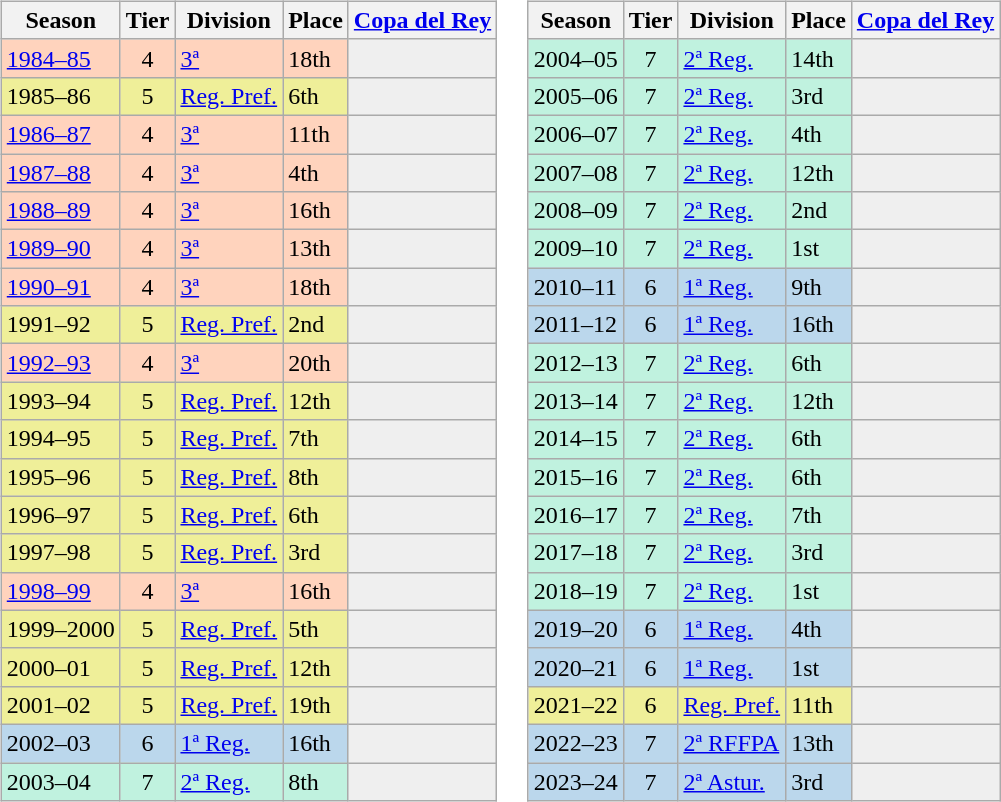<table>
<tr>
<td valign="top" width=0%><br><table class="wikitable">
<tr style="background:#f0f6fa;">
<th>Season</th>
<th>Tier</th>
<th>Division</th>
<th>Place</th>
<th><a href='#'>Copa del Rey</a></th>
</tr>
<tr>
<td style="background:#FFD3BD;"><a href='#'>1984–85</a></td>
<td style="background:#FFD3BD;" align="center">4</td>
<td style="background:#FFD3BD;"><a href='#'>3ª</a></td>
<td style="background:#FFD3BD;">18th</td>
<th style="background:#efefef;"></th>
</tr>
<tr>
<td style="background:#EFEF99;">1985–86</td>
<td style="background:#EFEF99;" align=center>5</td>
<td style="background:#EFEF99;"><a href='#'>Reg. Pref.</a></td>
<td style="background:#EFEF99;">6th</td>
<th style="background:#EFEFEF;"></th>
</tr>
<tr>
<td style="background:#FFD3BD;"><a href='#'>1986–87</a></td>
<td style="background:#FFD3BD;" align="center">4</td>
<td style="background:#FFD3BD;"><a href='#'>3ª</a></td>
<td style="background:#FFD3BD;">11th</td>
<th style="background:#efefef;"></th>
</tr>
<tr>
<td style="background:#FFD3BD;"><a href='#'>1987–88</a></td>
<td style="background:#FFD3BD;" align="center">4</td>
<td style="background:#FFD3BD;"><a href='#'>3ª</a></td>
<td style="background:#FFD3BD;">4th</td>
<th style="background:#efefef;"></th>
</tr>
<tr>
<td style="background:#FFD3BD;"><a href='#'>1988–89</a></td>
<td style="background:#FFD3BD;" align="center">4</td>
<td style="background:#FFD3BD;"><a href='#'>3ª</a></td>
<td style="background:#FFD3BD;">16th</td>
<th style="background:#efefef;"></th>
</tr>
<tr>
<td style="background:#FFD3BD;"><a href='#'>1989–90</a></td>
<td style="background:#FFD3BD;" align=center>4</td>
<td style="background:#FFD3BD;"><a href='#'>3ª</a></td>
<td style="background:#FFD3BD;">13th</td>
<th style="background:#EFEFEF;"></th>
</tr>
<tr>
<td style="background:#FFD3BD;"><a href='#'>1990–91</a></td>
<td style="background:#FFD3BD;" align=center>4</td>
<td style="background:#FFD3BD;"><a href='#'>3ª</a></td>
<td style="background:#FFD3BD;">18th</td>
<th style="background:#EFEFEF;"></th>
</tr>
<tr>
<td style="background:#EFEF99;">1991–92</td>
<td style="background:#EFEF99;" align=center>5</td>
<td style="background:#EFEF99;"><a href='#'>Reg. Pref.</a></td>
<td style="background:#EFEF99;">2nd</td>
<th style="background:#EFEFEF;"></th>
</tr>
<tr>
<td style="background:#FFD3BD;"><a href='#'>1992–93</a></td>
<td style="background:#FFD3BD;" align=center>4</td>
<td style="background:#FFD3BD;"><a href='#'>3ª</a></td>
<td style="background:#FFD3BD;">20th</td>
<th style="background:#EFEFEF;"></th>
</tr>
<tr>
<td style="background:#EFEF99;">1993–94</td>
<td style="background:#EFEF99;" align=center>5</td>
<td style="background:#EFEF99;"><a href='#'>Reg. Pref.</a></td>
<td style="background:#EFEF99;">12th</td>
<th style="background:#EFEFEF;"></th>
</tr>
<tr>
<td style="background:#EFEF99;">1994–95</td>
<td style="background:#EFEF99;" align=center>5</td>
<td style="background:#EFEF99;"><a href='#'>Reg. Pref.</a></td>
<td style="background:#EFEF99;">7th</td>
<th style="background:#EFEFEF;"></th>
</tr>
<tr>
<td style="background:#EFEF99;">1995–96</td>
<td style="background:#EFEF99;" align=center>5</td>
<td style="background:#EFEF99;"><a href='#'>Reg. Pref.</a></td>
<td style="background:#EFEF99;">8th</td>
<th style="background:#EFEFEF;"></th>
</tr>
<tr>
<td style="background:#EFEF99;">1996–97</td>
<td style="background:#EFEF99;" align=center>5</td>
<td style="background:#EFEF99;"><a href='#'>Reg. Pref.</a></td>
<td style="background:#EFEF99;">6th</td>
<th style="background:#EFEFEF;"></th>
</tr>
<tr>
<td style="background:#EFEF99;">1997–98</td>
<td style="background:#EFEF99;" align=center>5</td>
<td style="background:#EFEF99;"><a href='#'>Reg. Pref.</a></td>
<td style="background:#EFEF99;">3rd</td>
<th style="background:#EFEFEF;"></th>
</tr>
<tr>
<td style="background:#FFD3BD;"><a href='#'>1998–99</a></td>
<td style="background:#FFD3BD;" align=center>4</td>
<td style="background:#FFD3BD;"><a href='#'>3ª</a></td>
<td style="background:#FFD3BD;">16th</td>
<th style="background:#EFEFEF;"></th>
</tr>
<tr>
<td style="background:#EFEF99;">1999–2000</td>
<td style="background:#EFEF99;" align=center>5</td>
<td style="background:#EFEF99;"><a href='#'>Reg. Pref.</a></td>
<td style="background:#EFEF99;">5th</td>
<th style="background:#EFEFEF;"></th>
</tr>
<tr>
<td style="background:#EFEF99;">2000–01</td>
<td style="background:#EFEF99;" align=center>5</td>
<td style="background:#EFEF99;"><a href='#'>Reg. Pref.</a></td>
<td style="background:#EFEF99;">12th</td>
<th style="background:#EFEFEF;"></th>
</tr>
<tr>
<td style="background:#EFEF99;">2001–02</td>
<td style="background:#EFEF99;" align=center>5</td>
<td style="background:#EFEF99;"><a href='#'>Reg. Pref.</a></td>
<td style="background:#EFEF99;">19th</td>
<th style="background:#EFEFEF;"></th>
</tr>
<tr>
<td style="background:#BBD7EC;">2002–03</td>
<td style="background:#BBD7EC;" align=center>6</td>
<td style="background:#BBD7EC;"><a href='#'>1ª Reg.</a></td>
<td style="background:#BBD7EC;">16th</td>
<th style="background:#EFEFEF;"></th>
</tr>
<tr>
<td style="background:#C0F2DF;">2003–04</td>
<td style="background:#C0F2DF;" align=center>7</td>
<td style="background:#C0F2DF;"><a href='#'>2ª Reg.</a></td>
<td style="background:#C0F2DF;">8th</td>
<th style="background:#EFEFEF;"></th>
</tr>
</table>
</td>
<td valign="top" width=0%><br><table class="wikitable">
<tr style="background:#f0f6fa;">
<th>Season</th>
<th>Tier</th>
<th>Division</th>
<th>Place</th>
<th><a href='#'>Copa del Rey</a></th>
</tr>
<tr>
<td style="background:#C0F2DF;">2004–05</td>
<td style="background:#C0F2DF;" align=center>7</td>
<td style="background:#C0F2DF;"><a href='#'>2ª Reg.</a></td>
<td style="background:#C0F2DF;">14th</td>
<th style="background:#EFEFEF;"></th>
</tr>
<tr>
<td style="background:#C0F2DF;">2005–06</td>
<td style="background:#C0F2DF;" align=center>7</td>
<td style="background:#C0F2DF;"><a href='#'>2ª Reg.</a></td>
<td style="background:#C0F2DF;">3rd</td>
<th style="background:#EFEFEF;"></th>
</tr>
<tr>
<td style="background:#C0F2DF;">2006–07</td>
<td style="background:#C0F2DF;" align=center>7</td>
<td style="background:#C0F2DF;"><a href='#'>2ª Reg.</a></td>
<td style="background:#C0F2DF;">4th</td>
<th style="background:#EFEFEF;"></th>
</tr>
<tr>
<td style="background:#C0F2DF;">2007–08</td>
<td style="background:#C0F2DF;" align=center>7</td>
<td style="background:#C0F2DF;"><a href='#'>2ª Reg.</a></td>
<td style="background:#C0F2DF;">12th</td>
<th style="background:#EFEFEF;"></th>
</tr>
<tr>
<td style="background:#C0F2DF;">2008–09</td>
<td style="background:#C0F2DF;" align=center>7</td>
<td style="background:#C0F2DF;"><a href='#'>2ª Reg.</a></td>
<td style="background:#C0F2DF;">2nd</td>
<th style="background:#EFEFEF;"></th>
</tr>
<tr>
<td style="background:#C0F2DF;">2009–10</td>
<td style="background:#C0F2DF;" align=center>7</td>
<td style="background:#C0F2DF;"><a href='#'>2ª Reg.</a></td>
<td style="background:#C0F2DF;">1st</td>
<th style="background:#EFEFEF;"></th>
</tr>
<tr>
<td style="background:#BBD7EC;">2010–11</td>
<td style="background:#BBD7EC;" align=center>6</td>
<td style="background:#BBD7EC;"><a href='#'>1ª Reg.</a></td>
<td style="background:#BBD7EC;">9th</td>
<th style="background:#EFEFEF;"></th>
</tr>
<tr>
<td style="background:#BBD7EC;">2011–12</td>
<td style="background:#BBD7EC;" align=center>6</td>
<td style="background:#BBD7EC;"><a href='#'>1ª Reg.</a></td>
<td style="background:#BBD7EC;">16th</td>
<th style="background:#EFEFEF;"></th>
</tr>
<tr>
<td style="background:#C0F2DF;">2012–13</td>
<td style="background:#C0F2DF;" align=center>7</td>
<td style="background:#C0F2DF;"><a href='#'>2ª Reg.</a></td>
<td style="background:#C0F2DF;">6th</td>
<th style="background:#EFEFEF;"></th>
</tr>
<tr>
<td style="background:#C0F2DF;">2013–14</td>
<td style="background:#C0F2DF;" align=center>7</td>
<td style="background:#C0F2DF;"><a href='#'>2ª Reg.</a></td>
<td style="background:#C0F2DF;">12th</td>
<th style="background:#EFEFEF;"></th>
</tr>
<tr>
<td style="background:#C0F2DF;">2014–15</td>
<td style="background:#C0F2DF;" align=center>7</td>
<td style="background:#C0F2DF;"><a href='#'>2ª Reg.</a></td>
<td style="background:#C0F2DF;">6th</td>
<th style="background:#EFEFEF;"></th>
</tr>
<tr>
<td style="background:#C0F2DF;">2015–16</td>
<td style="background:#C0F2DF;" align=center>7</td>
<td style="background:#C0F2DF;"><a href='#'>2ª Reg.</a></td>
<td style="background:#C0F2DF;">6th</td>
<th style="background:#EFEFEF;"></th>
</tr>
<tr>
<td style="background:#C0F2DF;">2016–17</td>
<td style="background:#C0F2DF;" align=center>7</td>
<td style="background:#C0F2DF;"><a href='#'>2ª Reg.</a></td>
<td style="background:#C0F2DF;">7th</td>
<th style="background:#EFEFEF;"></th>
</tr>
<tr>
<td style="background:#C0F2DF;">2017–18</td>
<td style="background:#C0F2DF;" align=center>7</td>
<td style="background:#C0F2DF;"><a href='#'>2ª Reg.</a></td>
<td style="background:#C0F2DF;">3rd</td>
<th style="background:#EFEFEF;"></th>
</tr>
<tr>
<td style="background:#C0F2DF;">2018–19</td>
<td style="background:#C0F2DF;" align=center>7</td>
<td style="background:#C0F2DF;"><a href='#'>2ª Reg.</a></td>
<td style="background:#C0F2DF;">1st</td>
<th style="background:#EFEFEF;"></th>
</tr>
<tr>
<td style="background:#BBD7EC;">2019–20</td>
<td style="background:#BBD7EC;" align=center>6</td>
<td style="background:#BBD7EC;"><a href='#'>1ª Reg.</a></td>
<td style="background:#BBD7EC;">4th</td>
<th style="background:#EFEFEF;"></th>
</tr>
<tr>
<td style="background:#BBD7EC;">2020–21</td>
<td style="background:#BBD7EC;" align=center>6</td>
<td style="background:#BBD7EC;"><a href='#'>1ª Reg.</a></td>
<td style="background:#BBD7EC;">1st</td>
<th style="background:#EFEFEF;"></th>
</tr>
<tr>
<td style="background:#EFEF99;">2021–22</td>
<td style="background:#EFEF99;" align=center>6</td>
<td style="background:#EFEF99;"><a href='#'>Reg. Pref.</a></td>
<td style="background:#EFEF99;">11th</td>
<th style="background:#EFEFEF;"></th>
</tr>
<tr>
<td style="background:#BBD7EC;">2022–23</td>
<td style="background:#BBD7EC;" align=center>7</td>
<td style="background:#BBD7EC;"><a href='#'>2ª RFFPA</a></td>
<td style="background:#BBD7EC;">13th</td>
<th style="background:#EFEFEF;"></th>
</tr>
<tr>
<td style="background:#BBD7EC;">2023–24</td>
<td style="background:#BBD7EC;" align=center>7</td>
<td style="background:#BBD7EC;"><a href='#'>2ª Astur.</a></td>
<td style="background:#BBD7EC;">3rd</td>
<th style="background:#EFEFEF;"></th>
</tr>
</table>
</td>
</tr>
</table>
